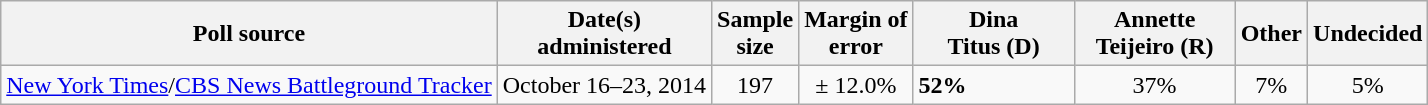<table class="wikitable">
<tr>
<th>Poll source</th>
<th>Date(s)<br>administered</th>
<th>Sample<br>size</th>
<th>Margin of<br>error</th>
<th style="width:100px;">Dina<br>Titus (D)</th>
<th style="width:100px;">Annette<br>Teijeiro (R)</th>
<th>Other</th>
<th>Undecided</th>
</tr>
<tr>
<td><a href='#'>New York Times</a>/<a href='#'>CBS News Battleground Tracker</a></td>
<td align=center>October 16–23, 2014</td>
<td align=center>197</td>
<td align=center>± 12.0%</td>
<td><strong>52%</strong></td>
<td align=center>37%</td>
<td align=center>7%</td>
<td align=center>5%</td>
</tr>
</table>
